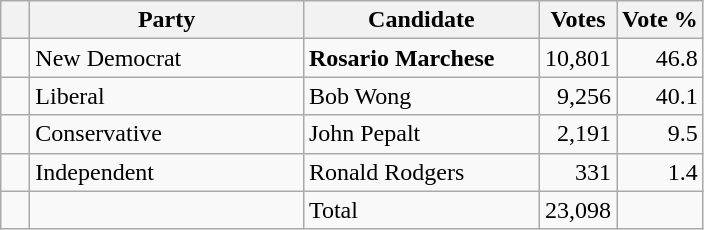<table class="wikitable">
<tr>
<th></th>
<th scope="col" width="175">Party</th>
<th scope="col" width="150">Candidate</th>
<th>Votes</th>
<th>Vote %</th>
</tr>
<tr>
<td>   </td>
<td>New Democrat</td>
<td><strong>Rosario Marchese</strong></td>
<td align=right>10,801</td>
<td align=right>46.8</td>
</tr>
<tr |>
<td>   </td>
<td>Liberal</td>
<td>Bob Wong</td>
<td align=right>9,256</td>
<td align=right>40.1</td>
</tr>
<tr |>
<td>   </td>
<td>Conservative</td>
<td>John Pepalt</td>
<td align=right>2,191</td>
<td align=right>9.5<br></td>
</tr>
<tr>
<td>   </td>
<td>Independent</td>
<td>Ronald Rodgers</td>
<td align=right>331</td>
<td align=right>1.4</td>
</tr>
<tr>
<td></td>
<td></td>
<td>Total</td>
<td align=right>23,098</td>
<td></td>
</tr>
</table>
